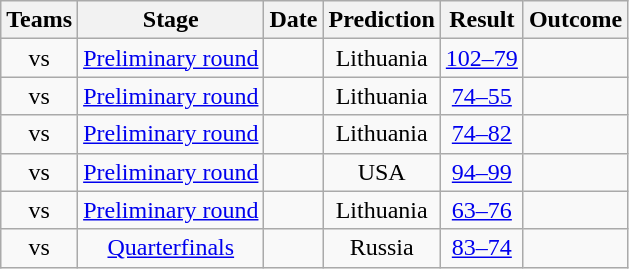<table class="wikitable sortable" style="text-align: center">
<tr>
<th>Teams</th>
<th>Stage</th>
<th>Date</th>
<th>Prediction</th>
<th>Result</th>
<th>Outcome</th>
</tr>
<tr>
<td> vs </td>
<td><a href='#'>Preliminary round</a></td>
<td style="text-align:left;"></td>
<td style="text-align:center;">Lithuania</td>
<td><a href='#'>102–79</a></td>
<td></td>
</tr>
<tr>
<td> vs </td>
<td><a href='#'>Preliminary round</a></td>
<td style="text-align:left;"></td>
<td>Lithuania</td>
<td><a href='#'>74–55</a></td>
<td></td>
</tr>
<tr>
<td> vs </td>
<td><a href='#'>Preliminary round</a></td>
<td style="text-align:left;"></td>
<td>Lithuania</td>
<td><a href='#'>74–82</a></td>
<td></td>
</tr>
<tr>
<td> vs </td>
<td><a href='#'>Preliminary round</a></td>
<td style="text-align:left;"></td>
<td>USA</td>
<td><a href='#'>94–99</a></td>
<td></td>
</tr>
<tr>
<td> vs </td>
<td><a href='#'>Preliminary round</a></td>
<td style="text-align:left;"></td>
<td>Lithuania</td>
<td><a href='#'>63–76</a></td>
<td></td>
</tr>
<tr>
<td> vs </td>
<td><a href='#'>Quarterfinals</a></td>
<td style="text-align:left;"></td>
<td>Russia</td>
<td><a href='#'>83–74</a></td>
<td></td>
</tr>
</table>
